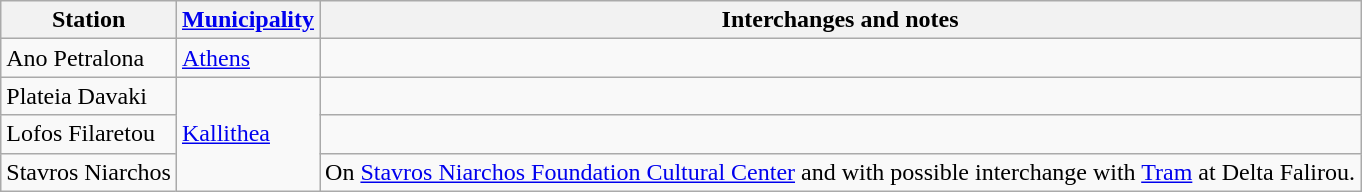<table class="wikitable sortable">
<tr>
<th>Station</th>
<th><a href='#'>Municipality</a></th>
<th class="unsortable">Interchanges and notes</th>
</tr>
<tr>
<td>Ano Petralona</td>
<td><a href='#'>Athens</a></td>
<td></td>
</tr>
<tr>
<td>Plateia Davaki</td>
<td rowspan="3"><a href='#'>Kallithea</a></td>
<td></td>
</tr>
<tr>
<td>Lofos Filaretou</td>
<td></td>
</tr>
<tr>
<td>Stavros Niarchos</td>
<td>On <a href='#'>Stavros Niarchos Foundation Cultural Center</a> and with possible interchange with <a href='#'>Tram</a> at Delta Falirou.</td>
</tr>
</table>
